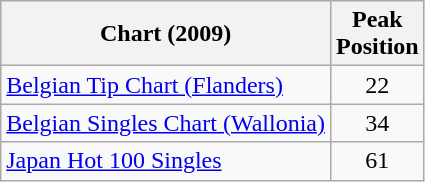<table class="wikitable sortable">
<tr>
<th align="left">Chart (2009)</th>
<th align="left">Peak<br>Position</th>
</tr>
<tr>
<td align="left"><a href='#'>Belgian Tip Chart (Flanders)</a></td>
<td align="center">22</td>
</tr>
<tr>
<td align="left"><a href='#'>Belgian Singles Chart (Wallonia)</a></td>
<td align="center">34</td>
</tr>
<tr>
<td align="left"><a href='#'>Japan Hot 100 Singles</a></td>
<td align="center">61</td>
</tr>
</table>
